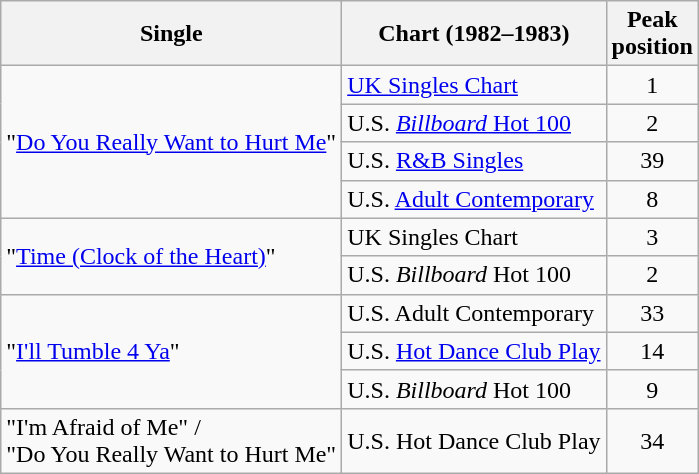<table class="wikitable">
<tr>
<th>Single</th>
<th>Chart (1982–1983)</th>
<th>Peak<br>position</th>
</tr>
<tr>
<td rowspan="4">"<a href='#'>Do You Really Want to Hurt Me</a>"</td>
<td><a href='#'>UK Singles Chart</a></td>
<td align="center">1</td>
</tr>
<tr>
<td>U.S. <a href='#'><em>Billboard</em> Hot 100</a></td>
<td align="center">2</td>
</tr>
<tr>
<td>U.S. <a href='#'>R&B Singles</a></td>
<td align="center">39</td>
</tr>
<tr>
<td>U.S. <a href='#'>Adult Contemporary</a></td>
<td align="center">8</td>
</tr>
<tr>
<td rowspan="2">"<a href='#'>Time (Clock of the Heart)</a>"</td>
<td>UK Singles Chart</td>
<td align="center">3</td>
</tr>
<tr>
<td>U.S. <em>Billboard</em> Hot 100</td>
<td align="center">2</td>
</tr>
<tr>
<td rowspan="3">"<a href='#'>I'll Tumble 4 Ya</a>"</td>
<td>U.S. Adult Contemporary</td>
<td align="center">33</td>
</tr>
<tr>
<td>U.S. <a href='#'>Hot Dance Club Play</a></td>
<td align="center">14</td>
</tr>
<tr>
<td>U.S. <em>Billboard</em> Hot 100</td>
<td align="center">9</td>
</tr>
<tr>
<td>"I'm Afraid of Me" /<br> "Do You Really Want to Hurt Me"</td>
<td>U.S. Hot Dance Club Play</td>
<td align="center">34</td>
</tr>
</table>
